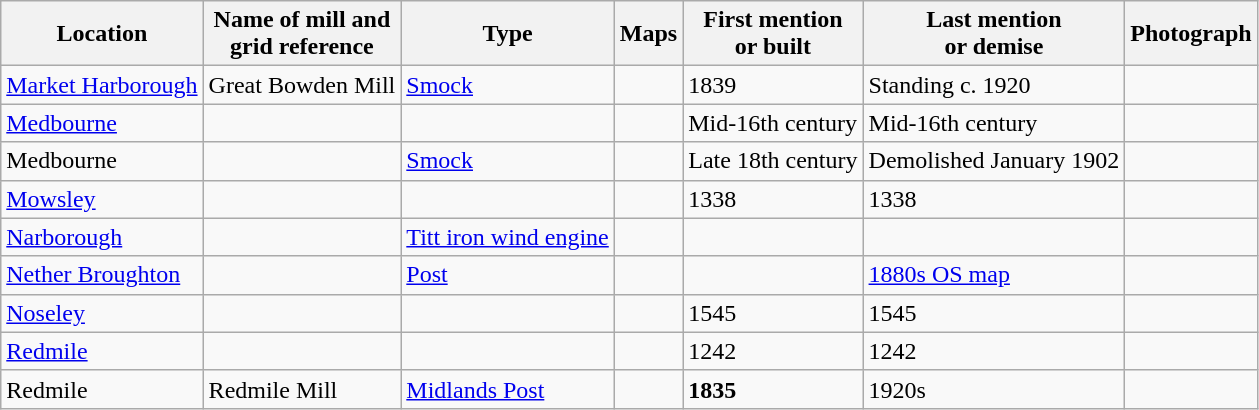<table class="wikitable">
<tr>
<th>Location</th>
<th>Name of mill and<br>grid reference</th>
<th>Type</th>
<th>Maps</th>
<th>First mention<br>or built</th>
<th>Last mention<br> or demise</th>
<th>Photograph</th>
</tr>
<tr>
<td><a href='#'>Market Harborough</a></td>
<td>Great Bowden Mill</td>
<td><a href='#'>Smock</a></td>
<td></td>
<td>1839</td>
<td>Standing c. 1920</td>
</tr>
<tr>
<td><a href='#'>Medbourne</a></td>
<td></td>
<td></td>
<td></td>
<td>Mid-16th century</td>
<td>Mid-16th century</td>
<td></td>
</tr>
<tr>
<td>Medbourne</td>
<td></td>
<td><a href='#'>Smock</a></td>
<td></td>
<td>Late 18th century</td>
<td>Demolished January 1902</td>
<td></td>
</tr>
<tr>
<td><a href='#'>Mowsley</a></td>
<td></td>
<td></td>
<td></td>
<td>1338</td>
<td>1338</td>
<td></td>
</tr>
<tr>
<td><a href='#'>Narborough</a></td>
<td></td>
<td><a href='#'>Titt iron wind engine</a></td>
<td></td>
<td></td>
<td></td>
<td></td>
</tr>
<tr>
<td><a href='#'>Nether Broughton</a></td>
<td></td>
<td><a href='#'>Post</a></td>
<td></td>
<td></td>
<td><a href='#'>1880s OS map</a></td>
<td></td>
</tr>
<tr>
<td><a href='#'>Noseley</a></td>
<td></td>
<td></td>
<td></td>
<td>1545</td>
<td>1545</td>
<td></td>
</tr>
<tr>
<td><a href='#'>Redmile</a></td>
<td></td>
<td></td>
<td></td>
<td>1242</td>
<td>1242</td>
<td></td>
</tr>
<tr>
<td>Redmile</td>
<td>Redmile Mill</td>
<td><a href='#'>Midlands Post</a></td>
<td></td>
<td><strong>1835</strong></td>
<td>1920s</td>
<td></td>
</tr>
</table>
